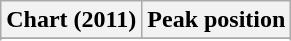<table class="wikitable sortable" border="1">
<tr>
<th>Chart (2011)</th>
<th>Peak position</th>
</tr>
<tr>
</tr>
<tr>
</tr>
<tr>
</tr>
</table>
